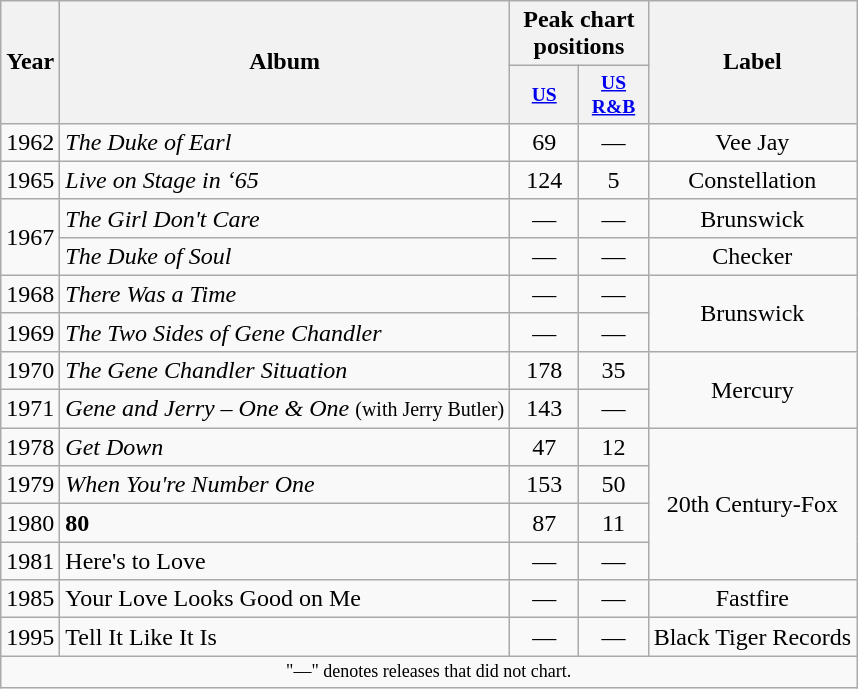<table class="wikitable" style="text-align:center;">
<tr>
<th rowspan="2">Year</th>
<th rowspan="2">Album</th>
<th colspan="2">Peak chart positions</th>
<th rowspan="2">Label</th>
</tr>
<tr style="font-size:small;">
<th width="40"><a href='#'>US</a><br></th>
<th width="40"><a href='#'>US R&B</a><br></th>
</tr>
<tr>
<td>1962</td>
<td style="text-align:left;"><em>The Duke of Earl</em></td>
<td align=center>69</td>
<td align=center>—</td>
<td>Vee Jay</td>
</tr>
<tr>
<td>1965</td>
<td style="text-align:left;"><em>Live on Stage in ‘65</em></td>
<td align=center>124</td>
<td align=center>5</td>
<td>Constellation</td>
</tr>
<tr>
<td rowspan="2">1967</td>
<td style="text-align:left;"><em>The Girl Don't Care</em></td>
<td align=center>—</td>
<td align=center>—</td>
<td>Brunswick</td>
</tr>
<tr>
<td style="text-align:left;"><em>The Duke of Soul</em></td>
<td align=center>—</td>
<td align=center>—</td>
<td>Checker</td>
</tr>
<tr>
<td>1968</td>
<td style="text-align:left;"><em>There Was a Time</em></td>
<td align=center>—</td>
<td align=center>—</td>
<td rowspan="2">Brunswick</td>
</tr>
<tr>
<td>1969</td>
<td style="text-align:left;"><em>The Two Sides of Gene Chandler</em></td>
<td align=center>—</td>
<td align=center>—</td>
</tr>
<tr>
<td>1970</td>
<td style="text-align:left;"><em>The Gene Chandler Situation</em></td>
<td align=center>178</td>
<td align=center>35</td>
<td rowspan="2">Mercury</td>
</tr>
<tr>
<td>1971</td>
<td style="text-align:left;"><em>Gene and Jerry – One & One</em> <small>(with Jerry Butler)</small></td>
<td align=center>143</td>
<td align=center>—</td>
</tr>
<tr>
<td>1978</td>
<td style="text-align:left;"><em>Get Down</em></td>
<td align=center>47</td>
<td align=center>12</td>
<td rowspan="4">20th Century-Fox</td>
</tr>
<tr>
<td>1979</td>
<td style="text-align:left;"><em>When You're Number One</em></td>
<td align=center>153</td>
<td align=center>50</td>
</tr>
<tr>
<td>1980</td>
<td style="text-align:left;"><strong>80<em></td>
<td align=center>87</td>
<td align=center>11</td>
</tr>
<tr>
<td>1981</td>
<td style="text-align:left;"></em>Here's to Love<em></td>
<td align=center>—</td>
<td align=center>—</td>
</tr>
<tr>
<td>1985</td>
<td style="text-align:left;"></em>Your Love Looks Good on Me<em></td>
<td align=center>—</td>
<td align=center>—</td>
<td>Fastfire</td>
</tr>
<tr>
<td>1995</td>
<td style="text-align:left;"></em>Tell It Like It Is<em></td>
<td align=center>—</td>
<td align=center>—</td>
<td>Black Tiger Records</td>
</tr>
<tr>
<td colspan="8" style="text-align:center; font-size:9pt;">"—" denotes releases that did not chart.</td>
</tr>
</table>
